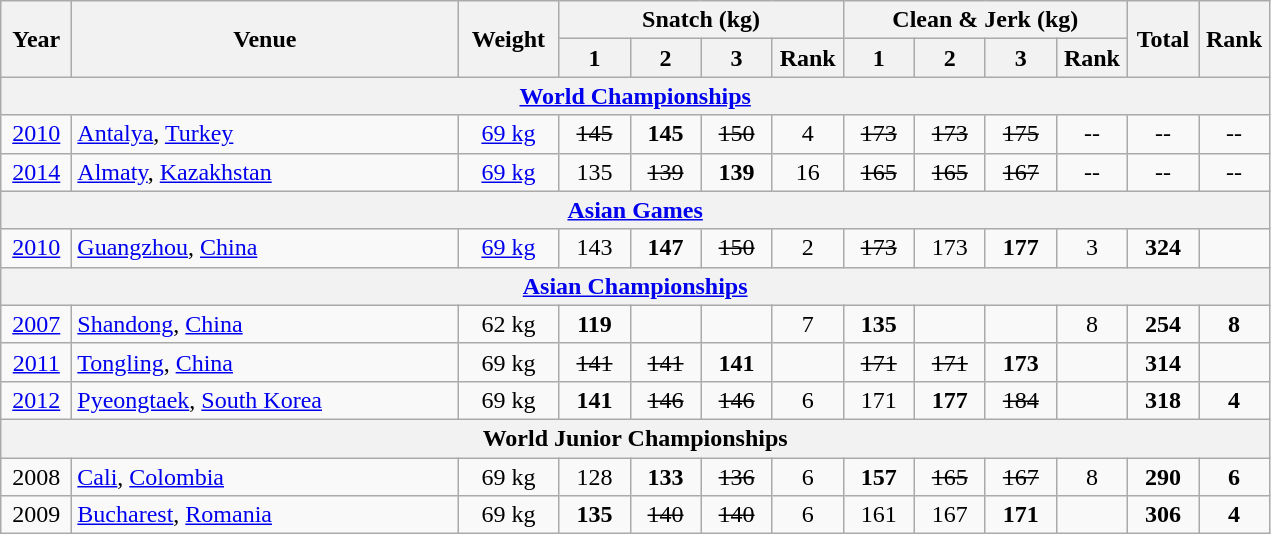<table class = "wikitable" style="text-align:center;">
<tr>
<th rowspan=2 width=40>Year</th>
<th rowspan=2 width=250>Venue</th>
<th rowspan=2 width=60>Weight</th>
<th colspan=4>Snatch (kg)</th>
<th colspan=4>Clean & Jerk (kg)</th>
<th rowspan=2 width=40>Total</th>
<th rowspan=2 width=40>Rank</th>
</tr>
<tr>
<th width=40>1</th>
<th width=40>2</th>
<th width=40>3</th>
<th width=40>Rank</th>
<th width=40>1</th>
<th width=40>2</th>
<th width=40>3</th>
<th width=40>Rank</th>
</tr>
<tr>
<th colspan=13><a href='#'>World Championships</a></th>
</tr>
<tr>
<td><a href='#'>2010</a></td>
<td align=left> <a href='#'>Antalya</a>, <a href='#'>Turkey</a></td>
<td><a href='#'>69 kg</a></td>
<td><s>145</s></td>
<td><strong>145</strong></td>
<td><s>150</s></td>
<td>4</td>
<td><s>173</s></td>
<td><s>173</s></td>
<td><s>175</s></td>
<td>--</td>
<td>--</td>
<td>--</td>
</tr>
<tr>
<td><a href='#'>2014</a></td>
<td align=left> <a href='#'>Almaty</a>, <a href='#'>Kazakhstan</a></td>
<td><a href='#'>69 kg</a></td>
<td>135</td>
<td><s>139</s></td>
<td><strong>139</strong></td>
<td>16</td>
<td><s>165</s></td>
<td><s>165</s></td>
<td><s>167</s></td>
<td>--</td>
<td>--</td>
<td>--</td>
</tr>
<tr>
<th colspan=13><a href='#'>Asian Games</a></th>
</tr>
<tr>
<td><a href='#'>2010</a></td>
<td align=left> <a href='#'>Guangzhou</a>, <a href='#'>China</a></td>
<td><a href='#'>69 kg</a></td>
<td>143</td>
<td><strong>147</strong></td>
<td><s>150</s></td>
<td>2</td>
<td><s>173</s></td>
<td>173</td>
<td><strong>177</strong></td>
<td>3</td>
<td><strong>324</strong></td>
<td><strong></strong></td>
</tr>
<tr>
<th colspan=13><a href='#'>Asian Championships</a></th>
</tr>
<tr>
<td><a href='#'>2007</a></td>
<td align=left> <a href='#'>Shandong</a>, <a href='#'>China</a></td>
<td>62 kg</td>
<td><strong>119</strong></td>
<td></td>
<td></td>
<td>7</td>
<td><strong>135</strong></td>
<td></td>
<td></td>
<td>8</td>
<td><strong>254</strong></td>
<td><strong>8</strong></td>
</tr>
<tr>
<td><a href='#'>2011</a></td>
<td align=left> <a href='#'>Tongling</a>, <a href='#'>China</a></td>
<td>69 kg</td>
<td><s>141</s></td>
<td><s>141</s></td>
<td><strong>141</strong></td>
<td><strong></strong></td>
<td><s>171</s></td>
<td><s>171</s></td>
<td><strong>173</strong></td>
<td><strong></strong></td>
<td><strong>314</strong></td>
<td><strong></strong></td>
</tr>
<tr>
<td><a href='#'>2012</a></td>
<td align=left> <a href='#'>Pyeongtaek</a>, <a href='#'>South Korea</a></td>
<td>69 kg</td>
<td><strong>141</strong></td>
<td><s>146</s></td>
<td><s>146</s></td>
<td>6</td>
<td>171</td>
<td><strong>177</strong></td>
<td><s>184</s></td>
<td><strong></strong></td>
<td><strong>318</strong></td>
<td><strong>4</strong></td>
</tr>
<tr>
<th colspan=13>World Junior Championships</th>
</tr>
<tr>
<td>2008</td>
<td align=left> <a href='#'>Cali</a>, <a href='#'>Colombia</a></td>
<td>69 kg</td>
<td>128</td>
<td><strong>133</strong></td>
<td><s>136</s></td>
<td>6</td>
<td><strong>157</strong></td>
<td><s>165</s></td>
<td><s>167</s></td>
<td>8</td>
<td><strong>290</strong></td>
<td><strong>6</strong></td>
</tr>
<tr>
<td>2009</td>
<td align=left> <a href='#'>Bucharest</a>, <a href='#'>Romania</a></td>
<td>69 kg</td>
<td><strong>135</strong></td>
<td><s>140</s></td>
<td><s>140</s></td>
<td>6</td>
<td>161</td>
<td>167</td>
<td><strong>171</strong></td>
<td><strong></strong></td>
<td><strong>306</strong></td>
<td><strong>4</strong></td>
</tr>
</table>
